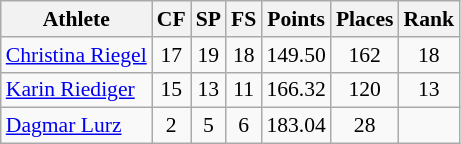<table class="wikitable" border="1" style="font-size:90%">
<tr>
<th>Athlete</th>
<th>CF</th>
<th>SP</th>
<th>FS</th>
<th>Points</th>
<th>Places</th>
<th>Rank</th>
</tr>
<tr align=center>
<td align=left><a href='#'>Christina Riegel</a></td>
<td>17</td>
<td>19</td>
<td>18</td>
<td>149.50</td>
<td>162</td>
<td>18</td>
</tr>
<tr align=center>
<td align=left><a href='#'>Karin Riediger</a></td>
<td>15</td>
<td>13</td>
<td>11</td>
<td>166.32</td>
<td>120</td>
<td>13</td>
</tr>
<tr align=center>
<td align=left><a href='#'>Dagmar Lurz</a></td>
<td>2</td>
<td>5</td>
<td>6</td>
<td>183.04</td>
<td>28</td>
<td></td>
</tr>
</table>
